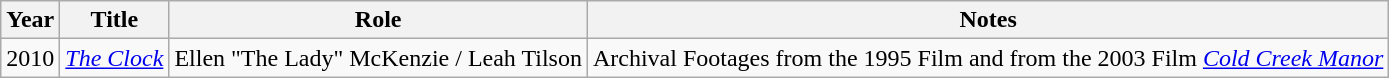<table class="wikitable sortable unsortable">
<tr>
<th scope="col">Year</th>
<th scope="col">Title</th>
<th scope="col">Role</th>
<th class="unsortable" scope="col">Notes</th>
</tr>
<tr>
<td>2010</td>
<td><em><a href='#'>The Clock</a></em></td>
<td>Ellen "The Lady" McKenzie / Leah Tilson</td>
<td>Archival Footages from the 1995 Film <em></em> and from the 2003 Film <em><a href='#'>Cold Creek Manor</a></em></td>
</tr>
</table>
